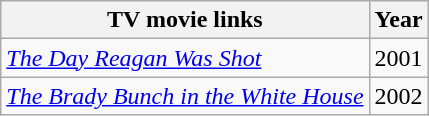<table class="wikitable">
<tr>
<th>TV movie links</th>
<th>Year</th>
</tr>
<tr>
<td><em><a href='#'>The Day Reagan Was Shot</a></em></td>
<td>2001</td>
</tr>
<tr>
<td><em><a href='#'>The Brady Bunch in the White House</a></em></td>
<td>2002</td>
</tr>
</table>
